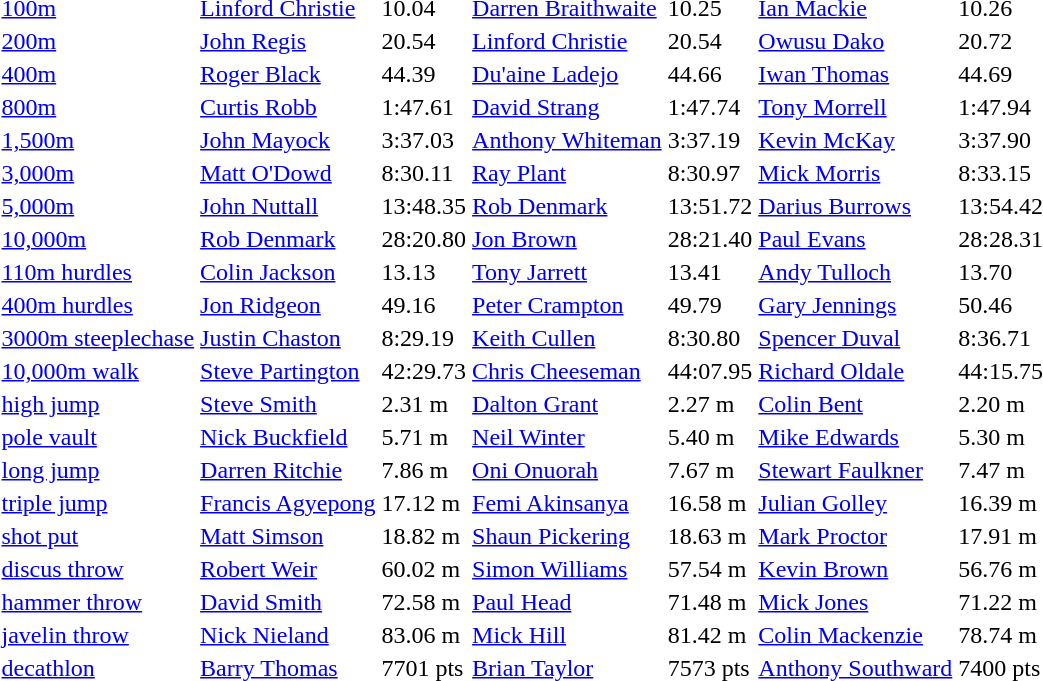<table>
<tr>
<td><a href='#'>100m</a></td>
<td><a href='#'>Linford Christie</a></td>
<td>10.04</td>
<td><a href='#'>Darren Braithwaite</a></td>
<td>10.25</td>
<td> <a href='#'>Ian Mackie</a></td>
<td>10.26</td>
</tr>
<tr>
<td><a href='#'>200m</a></td>
<td><a href='#'>John Regis</a></td>
<td>20.54</td>
<td><a href='#'>Linford Christie</a></td>
<td>20.54</td>
<td><a href='#'>Owusu Dako</a></td>
<td>20.72</td>
</tr>
<tr>
<td><a href='#'>400m</a></td>
<td><a href='#'>Roger Black</a></td>
<td>44.39</td>
<td><a href='#'>Du'aine Ladejo</a></td>
<td>44.66</td>
<td> <a href='#'>Iwan Thomas</a></td>
<td>44.69</td>
</tr>
<tr>
<td><a href='#'>800m</a></td>
<td><a href='#'>Curtis Robb</a></td>
<td>1:47.61</td>
<td> <a href='#'>David Strang</a></td>
<td>1:47.74</td>
<td><a href='#'>Tony Morrell</a></td>
<td>1:47.94</td>
</tr>
<tr>
<td><a href='#'>1,500m</a></td>
<td><a href='#'>John Mayock</a></td>
<td>3:37.03</td>
<td><a href='#'>Anthony Whiteman</a></td>
<td>3:37.19</td>
<td><a href='#'>Kevin McKay</a></td>
<td>3:37.90</td>
</tr>
<tr>
<td><a href='#'>3,000m</a></td>
<td><a href='#'>Matt O'Dowd</a></td>
<td>8:30.11</td>
<td><a href='#'>Ray Plant</a></td>
<td>8:30.97</td>
<td><a href='#'>Mick Morris</a></td>
<td>8:33.15</td>
</tr>
<tr>
<td><a href='#'>5,000m</a></td>
<td><a href='#'>John Nuttall</a></td>
<td>13:48.35</td>
<td><a href='#'>Rob Denmark</a></td>
<td>13:51.72</td>
<td><a href='#'>Darius Burrows</a></td>
<td>13:54.42</td>
</tr>
<tr>
<td><a href='#'>10,000m</a></td>
<td><a href='#'>Rob Denmark</a></td>
<td>28:20.80</td>
<td><a href='#'>Jon Brown</a></td>
<td>28:21.40</td>
<td><a href='#'>Paul Evans</a></td>
<td>28:28.31</td>
</tr>
<tr>
<td><a href='#'>110m hurdles</a></td>
<td> <a href='#'>Colin Jackson</a></td>
<td>13.13</td>
<td><a href='#'>Tony Jarrett</a></td>
<td>13.41</td>
<td><a href='#'>Andy Tulloch</a></td>
<td>13.70</td>
</tr>
<tr>
<td><a href='#'>400m hurdles</a></td>
<td><a href='#'>Jon Ridgeon</a></td>
<td>49.16</td>
<td><a href='#'>Peter Crampton</a></td>
<td>49.79</td>
<td><a href='#'>Gary Jennings</a></td>
<td>50.46</td>
</tr>
<tr>
<td><a href='#'>3000m steeplechase</a></td>
<td><a href='#'>Justin Chaston</a></td>
<td>8:29.19</td>
<td><a href='#'>Keith Cullen</a></td>
<td>8:30.80</td>
<td><a href='#'>Spencer Duval</a></td>
<td>8:36.71</td>
</tr>
<tr>
<td><a href='#'>10,000m walk</a></td>
<td><a href='#'>Steve Partington</a></td>
<td>42:29.73</td>
<td><a href='#'>Chris Cheeseman</a></td>
<td>44:07.95</td>
<td><a href='#'>Richard Oldale</a></td>
<td>44:15.75</td>
</tr>
<tr>
<td><a href='#'>high jump</a></td>
<td><a href='#'>Steve Smith</a></td>
<td>2.31 m</td>
<td><a href='#'>Dalton Grant</a></td>
<td>2.27 m</td>
<td><a href='#'>Colin Bent</a></td>
<td>2.20 m</td>
</tr>
<tr>
<td><a href='#'>pole vault</a></td>
<td><a href='#'>Nick Buckfield</a></td>
<td>5.71 m</td>
<td> <a href='#'>Neil Winter</a></td>
<td>5.40 m</td>
<td><a href='#'>Mike Edwards</a></td>
<td>5.30 m</td>
</tr>
<tr>
<td><a href='#'>long jump</a></td>
<td> <a href='#'>Darren Ritchie</a></td>
<td>7.86 m</td>
<td><a href='#'>Oni Onuorah</a></td>
<td>7.67 m</td>
<td><a href='#'>Stewart Faulkner</a></td>
<td>7.47 m</td>
</tr>
<tr>
<td><a href='#'>triple jump</a></td>
<td><a href='#'>Francis Agyepong</a></td>
<td>17.12 m</td>
<td><a href='#'>Femi Akinsanya</a></td>
<td>16.58 m</td>
<td><a href='#'>Julian Golley</a></td>
<td>16.39 m</td>
</tr>
<tr>
<td><a href='#'>shot put</a></td>
<td><a href='#'>Matt Simson</a></td>
<td>18.82 m</td>
<td> <a href='#'>Shaun Pickering</a></td>
<td>18.63 m</td>
<td><a href='#'>Mark Proctor</a></td>
<td>17.91 m</td>
</tr>
<tr>
<td><a href='#'>discus throw</a></td>
<td><a href='#'>Robert Weir</a></td>
<td>60.02 m</td>
<td><a href='#'>Simon Williams</a></td>
<td>57.54 m</td>
<td><a href='#'>Kevin Brown</a></td>
<td>56.76 m</td>
</tr>
<tr>
<td><a href='#'>hammer throw</a></td>
<td><a href='#'>David Smith</a></td>
<td>72.58 m</td>
<td><a href='#'>Paul Head</a></td>
<td>71.48 m</td>
<td><a href='#'>Mick Jones</a></td>
<td>71.22 m</td>
</tr>
<tr>
<td><a href='#'>javelin throw</a></td>
<td><a href='#'>Nick Nieland</a></td>
<td>83.06 m</td>
<td><a href='#'>Mick Hill</a></td>
<td>81.42 m</td>
<td><a href='#'>Colin Mackenzie</a></td>
<td>78.74 m</td>
</tr>
<tr>
<td><a href='#'>decathlon</a></td>
<td><a href='#'>Barry Thomas</a></td>
<td>7701 pts</td>
<td><a href='#'>Brian Taylor</a></td>
<td>7573 pts</td>
<td><a href='#'>Anthony Southward</a></td>
<td>7400 pts</td>
</tr>
</table>
